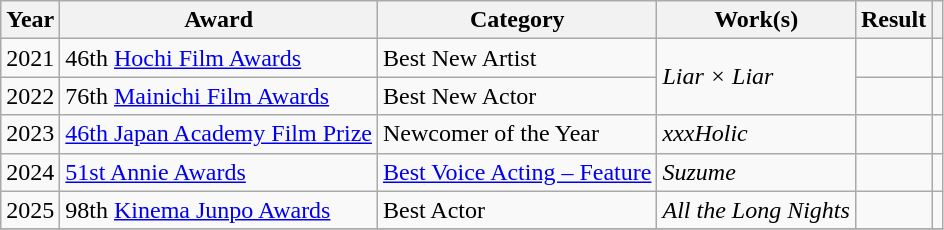<table class="wikitable">
<tr>
<th>Year</th>
<th>Award</th>
<th>Category</th>
<th>Work(s)</th>
<th>Result</th>
<th></th>
</tr>
<tr>
<td>2021</td>
<td>46th <a href='#'>Hochi Film Awards</a></td>
<td>Best New Artist</td>
<td rowspan=2><em>Liar × Liar</em></td>
<td></td>
<td></td>
</tr>
<tr>
<td>2022</td>
<td>76th <a href='#'>Mainichi Film Awards</a></td>
<td>Best New Actor</td>
<td></td>
<td></td>
</tr>
<tr>
<td>2023</td>
<td><a href='#'>46th Japan Academy Film Prize</a></td>
<td>Newcomer of the Year</td>
<td><em>xxxHolic</em></td>
<td></td>
<td></td>
</tr>
<tr>
<td>2024</td>
<td><a href='#'>51st Annie Awards</a></td>
<td><a href='#'>Best Voice Acting – Feature</a></td>
<td><em>Suzume</em></td>
<td></td>
<td></td>
</tr>
<tr>
<td>2025</td>
<td>98th <a href='#'>Kinema Junpo Awards</a></td>
<td>Best Actor</td>
<td><em>All the Long Nights</em></td>
<td></td>
<td></td>
</tr>
<tr>
</tr>
</table>
